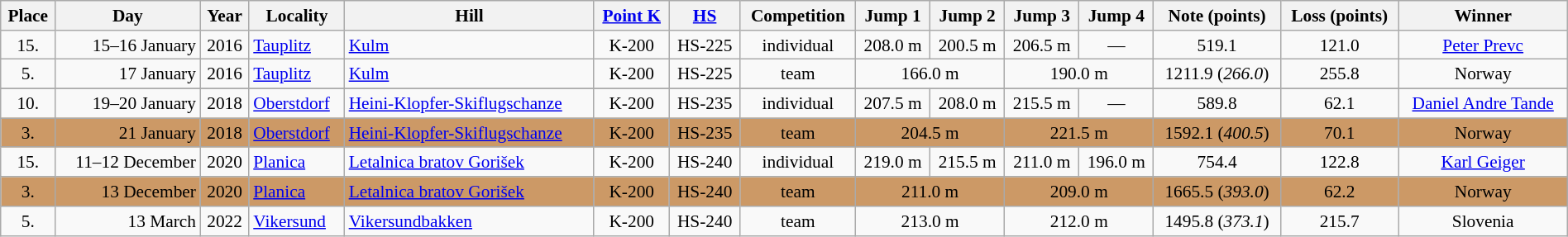<table width=100% class=wikitable style="font-size: 89%; text-align:center">
<tr>
<th>Place</th>
<th>Day</th>
<th>Year</th>
<th>Locality</th>
<th>Hill</th>
<th><a href='#'>Point K</a></th>
<th><a href='#'>HS</a></th>
<th>Competition</th>
<th>Jump 1</th>
<th>Jump 2</th>
<th>Jump 3</th>
<th>Jump 4</th>
<th>Note (points)</th>
<th>Loss (points)</th>
<th>Winner</th>
</tr>
<tr>
<td>15.</td>
<td align=right>15–16 January</td>
<td>2016</td>
<td align=left><a href='#'>Tauplitz</a></td>
<td align=left><a href='#'>Kulm</a></td>
<td>K-200</td>
<td>HS-225</td>
<td>individual</td>
<td>208.0 m</td>
<td>200.5 m</td>
<td>206.5 m</td>
<td>—</td>
<td>519.1</td>
<td>121.0</td>
<td><a href='#'>Peter Prevc</a></td>
</tr>
<tr>
<td>5.</td>
<td align=right>17 January</td>
<td>2016</td>
<td align=left><a href='#'>Tauplitz</a></td>
<td align=left><a href='#'>Kulm</a></td>
<td>K-200</td>
<td>HS-225</td>
<td>team</td>
<td colspan=2>166.0 m</td>
<td colspan=2>190.0 m</td>
<td>1211.9 (<em>266.0</em>)</td>
<td>255.8</td>
<td>Norway</td>
</tr>
<tr>
</tr>
<tr>
<td>10.</td>
<td align=right>19–20 January</td>
<td>2018</td>
<td align=left><a href='#'>Oberstdorf</a></td>
<td align=left><a href='#'>Heini-Klopfer-Skiflugschanze</a></td>
<td>K-200</td>
<td>HS-235</td>
<td>individual</td>
<td>207.5 m</td>
<td>208.0 m</td>
<td>215.5 m</td>
<td>—</td>
<td>589.8</td>
<td>62.1</td>
<td><a href='#'>Daniel Andre Tande</a></td>
</tr>
<tr bgcolor=CC9966>
<td>3. </td>
<td align=right>21 January</td>
<td>2018</td>
<td align=left><a href='#'>Oberstdorf</a></td>
<td align=left><a href='#'>Heini-Klopfer-Skiflugschanze</a></td>
<td>K-200</td>
<td>HS-235</td>
<td>team</td>
<td colspan=2>204.5 m</td>
<td colspan=2>221.5 m</td>
<td>1592.1 (<em>400.5</em>)</td>
<td>70.1</td>
<td>Norway</td>
</tr>
<tr>
<td>15.</td>
<td align=right>11–12 December</td>
<td>2020</td>
<td align=left><a href='#'>Planica</a></td>
<td align=left><a href='#'>Letalnica bratov Gorišek</a></td>
<td>K-200</td>
<td>HS-240</td>
<td>individual</td>
<td>219.0 m</td>
<td>215.5 m</td>
<td>211.0 m</td>
<td>196.0 m</td>
<td>754.4</td>
<td>122.8</td>
<td><a href='#'>Karl Geiger</a></td>
</tr>
<tr bgcolor=CC9966>
<td>3. </td>
<td align=right>13 December</td>
<td>2020</td>
<td align=left><a href='#'>Planica</a></td>
<td align=left><a href='#'>Letalnica bratov Gorišek</a></td>
<td>K-200</td>
<td>HS-240</td>
<td>team</td>
<td colspan=2>211.0 m</td>
<td colspan=2>209.0 m</td>
<td>1665.5 (<em>393.0</em>)</td>
<td>62.2</td>
<td>Norway</td>
</tr>
<tr>
<td>5.</td>
<td align=right>13 March</td>
<td>2022</td>
<td align=left><a href='#'>Vikersund</a></td>
<td align=left><a href='#'>Vikersundbakken</a></td>
<td>K-200</td>
<td>HS-240</td>
<td>team</td>
<td colspan=2>213.0 m</td>
<td colspan=2>212.0 m</td>
<td>1495.8 (<em>373.1</em>)</td>
<td>215.7</td>
<td>Slovenia</td>
</tr>
</table>
